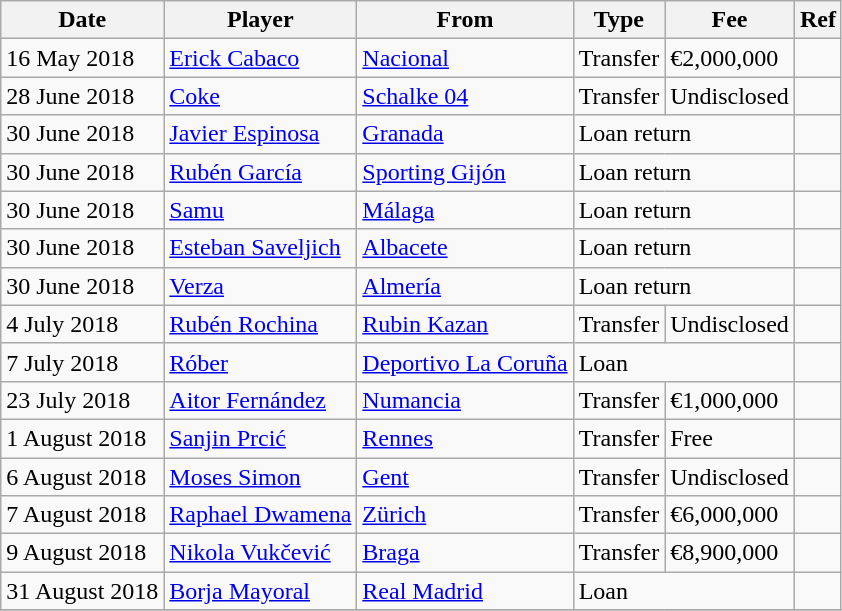<table class="wikitable">
<tr>
<th>Date</th>
<th>Player</th>
<th>From</th>
<th>Type</th>
<th>Fee</th>
<th>Ref</th>
</tr>
<tr>
<td>16 May 2018</td>
<td> <a href='#'>Erick Cabaco</a></td>
<td> <a href='#'>Nacional</a></td>
<td>Transfer</td>
<td>€2,000,000</td>
<td></td>
</tr>
<tr>
<td>28 June 2018</td>
<td> <a href='#'>Coke</a></td>
<td> <a href='#'>Schalke 04</a></td>
<td>Transfer</td>
<td>Undisclosed</td>
<td></td>
</tr>
<tr>
<td>30 June 2018</td>
<td> <a href='#'>Javier Espinosa</a></td>
<td> <a href='#'>Granada</a></td>
<td colspan=2>Loan return</td>
<td></td>
</tr>
<tr>
<td>30 June 2018</td>
<td> <a href='#'>Rubén García</a></td>
<td> <a href='#'>Sporting Gijón</a></td>
<td colspan=2>Loan return</td>
<td></td>
</tr>
<tr>
<td>30 June 2018</td>
<td> <a href='#'>Samu</a></td>
<td> <a href='#'>Málaga</a></td>
<td colspan=2>Loan return</td>
<td></td>
</tr>
<tr>
<td>30 June 2018</td>
<td> <a href='#'>Esteban Saveljich</a></td>
<td> <a href='#'>Albacete</a></td>
<td colspan=2>Loan return</td>
<td></td>
</tr>
<tr>
<td>30 June 2018</td>
<td> <a href='#'>Verza</a></td>
<td> <a href='#'>Almería</a></td>
<td colspan=2>Loan return</td>
<td></td>
</tr>
<tr>
<td>4 July 2018</td>
<td> <a href='#'>Rubén Rochina</a></td>
<td> <a href='#'>Rubin Kazan</a></td>
<td>Transfer</td>
<td>Undisclosed</td>
<td></td>
</tr>
<tr>
<td>7 July 2018</td>
<td> <a href='#'>Róber</a></td>
<td> <a href='#'>Deportivo La Coruña</a></td>
<td colspan=2>Loan</td>
<td></td>
</tr>
<tr>
<td>23 July 2018</td>
<td> <a href='#'>Aitor Fernández</a></td>
<td> <a href='#'>Numancia</a></td>
<td>Transfer</td>
<td>€1,000,000</td>
<td></td>
</tr>
<tr>
<td>1 August 2018</td>
<td> <a href='#'>Sanjin Prcić</a></td>
<td> <a href='#'>Rennes</a></td>
<td>Transfer</td>
<td>Free</td>
<td></td>
</tr>
<tr>
<td>6 August 2018</td>
<td> <a href='#'>Moses Simon</a></td>
<td> <a href='#'>Gent</a></td>
<td>Transfer</td>
<td>Undisclosed</td>
<td></td>
</tr>
<tr>
<td>7 August 2018</td>
<td> <a href='#'>Raphael Dwamena</a></td>
<td> <a href='#'>Zürich</a></td>
<td>Transfer</td>
<td>€6,000,000</td>
<td></td>
</tr>
<tr>
<td>9 August 2018</td>
<td> <a href='#'>Nikola Vukčević</a></td>
<td> <a href='#'>Braga</a></td>
<td>Transfer</td>
<td>€8,900,000</td>
<td></td>
</tr>
<tr>
<td>31 August 2018</td>
<td> <a href='#'>Borja Mayoral</a></td>
<td> <a href='#'>Real Madrid</a></td>
<td colspan=2>Loan</td>
<td></td>
</tr>
<tr>
</tr>
</table>
